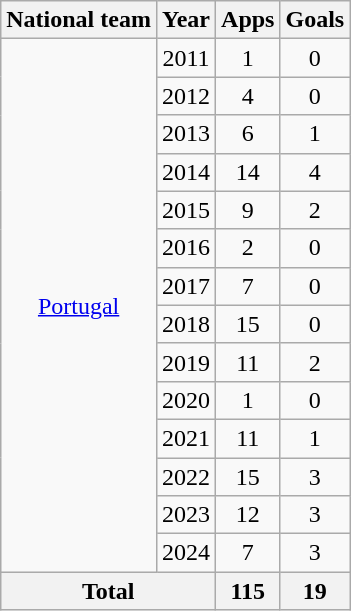<table class="wikitable" style="text-align:center">
<tr>
<th>National team</th>
<th>Year</th>
<th>Apps</th>
<th>Goals</th>
</tr>
<tr>
<td rowspan="14"><a href='#'>Portugal</a></td>
<td>2011</td>
<td>1</td>
<td>0</td>
</tr>
<tr>
<td>2012</td>
<td>4</td>
<td>0</td>
</tr>
<tr>
<td>2013</td>
<td>6</td>
<td>1</td>
</tr>
<tr>
<td>2014</td>
<td>14</td>
<td>4</td>
</tr>
<tr>
<td>2015</td>
<td>9</td>
<td>2</td>
</tr>
<tr>
<td>2016</td>
<td>2</td>
<td>0</td>
</tr>
<tr>
<td>2017</td>
<td>7</td>
<td>0</td>
</tr>
<tr>
<td>2018</td>
<td>15</td>
<td>0</td>
</tr>
<tr>
<td>2019</td>
<td>11</td>
<td>2</td>
</tr>
<tr>
<td>2020</td>
<td>1</td>
<td>0</td>
</tr>
<tr>
<td>2021</td>
<td>11</td>
<td>1</td>
</tr>
<tr>
<td>2022</td>
<td>15</td>
<td>3</td>
</tr>
<tr>
<td>2023</td>
<td>12</td>
<td>3</td>
</tr>
<tr>
<td>2024</td>
<td>7</td>
<td>3</td>
</tr>
<tr>
<th colspan="2">Total</th>
<th>115</th>
<th>19</th>
</tr>
</table>
